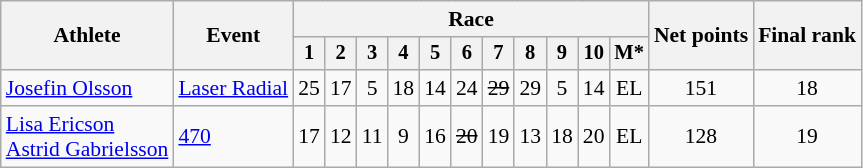<table class="wikitable" style="font-size:90%">
<tr>
<th rowspan="2">Athlete</th>
<th rowspan="2">Event</th>
<th colspan=11>Race</th>
<th rowspan=2>Net points</th>
<th rowspan=2>Final rank</th>
</tr>
<tr style="font-size:95%">
<th>1</th>
<th>2</th>
<th>3</th>
<th>4</th>
<th>5</th>
<th>6</th>
<th>7</th>
<th>8</th>
<th>9</th>
<th>10</th>
<th>M*</th>
</tr>
<tr align=center>
<td align=left><a href='#'>Josefin Olsson</a></td>
<td align=left><a href='#'>Laser Radial</a></td>
<td>25</td>
<td>17</td>
<td>5</td>
<td>18</td>
<td>14</td>
<td>24</td>
<td><s>29</s></td>
<td>29</td>
<td>5</td>
<td>14</td>
<td>EL</td>
<td>151</td>
<td>18</td>
</tr>
<tr align=center>
<td align=left><a href='#'>Lisa Ericson</a><br><a href='#'>Astrid Gabrielsson</a></td>
<td align=left><a href='#'>470</a></td>
<td>17</td>
<td>12</td>
<td>11</td>
<td>9</td>
<td>16</td>
<td><s>20</s></td>
<td>19</td>
<td>13</td>
<td>18</td>
<td>20</td>
<td>EL</td>
<td>128</td>
<td>19</td>
</tr>
</table>
